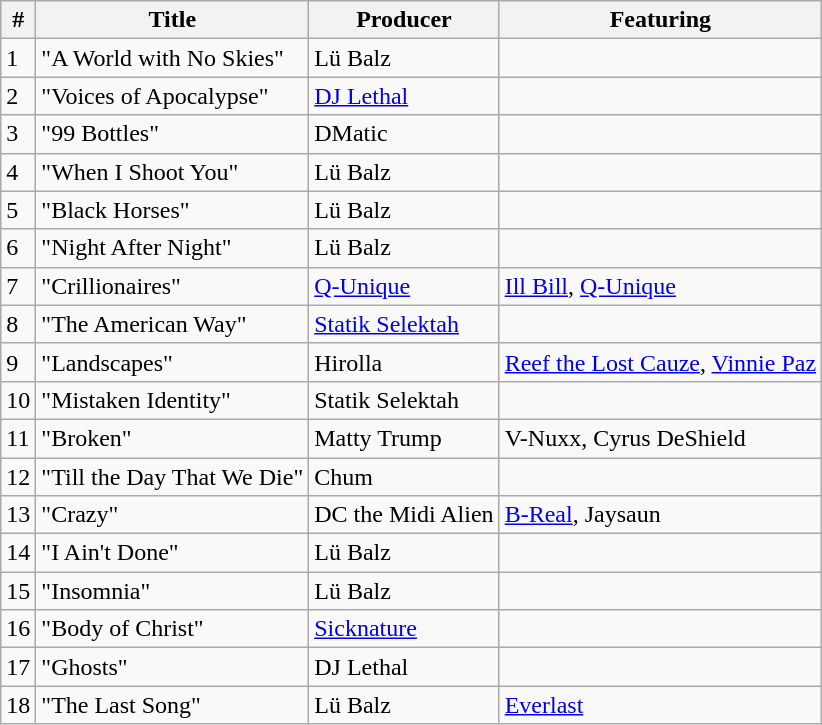<table class="wikitable">
<tr>
<th>#</th>
<th>Title</th>
<th>Producer</th>
<th>Featuring</th>
</tr>
<tr>
<td>1</td>
<td>"A World with No Skies"</td>
<td>Lü Balz</td>
<td></td>
</tr>
<tr>
<td>2</td>
<td>"Voices of Apocalypse"</td>
<td><a href='#'>DJ Lethal</a></td>
<td></td>
</tr>
<tr>
<td>3</td>
<td>"99 Bottles"</td>
<td>DMatic</td>
<td></td>
</tr>
<tr>
<td>4</td>
<td>"When I Shoot You"</td>
<td>Lü Balz</td>
<td></td>
</tr>
<tr>
<td>5</td>
<td>"Black Horses"</td>
<td>Lü Balz</td>
<td></td>
</tr>
<tr>
<td>6</td>
<td>"Night After Night"</td>
<td>Lü Balz</td>
<td></td>
</tr>
<tr>
<td>7</td>
<td>"Crillionaires"</td>
<td><a href='#'>Q-Unique</a></td>
<td><a href='#'>Ill Bill</a>, <a href='#'>Q-Unique</a></td>
</tr>
<tr>
<td>8</td>
<td>"The American Way"</td>
<td><a href='#'>Statik Selektah</a></td>
<td></td>
</tr>
<tr>
<td>9</td>
<td>"Landscapes"</td>
<td>Hirolla</td>
<td><a href='#'>Reef the Lost Cauze</a>, <a href='#'>Vinnie Paz</a></td>
</tr>
<tr>
<td>10</td>
<td>"Mistaken Identity"</td>
<td>Statik Selektah</td>
<td></td>
</tr>
<tr>
<td>11</td>
<td>"Broken"</td>
<td>Matty Trump</td>
<td>V-Nuxx, Cyrus DeShield</td>
</tr>
<tr>
<td>12</td>
<td>"Till the Day That We Die"</td>
<td>Chum</td>
<td></td>
</tr>
<tr>
<td>13</td>
<td>"Crazy"</td>
<td>DC the Midi Alien</td>
<td><a href='#'>B-Real</a>, Jaysaun</td>
</tr>
<tr>
<td>14</td>
<td>"I Ain't Done"</td>
<td>Lü Balz</td>
<td></td>
</tr>
<tr>
<td>15</td>
<td>"Insomnia"</td>
<td>Lü Balz</td>
<td></td>
</tr>
<tr>
<td>16</td>
<td>"Body of Christ"</td>
<td><a href='#'>Sicknature</a></td>
<td></td>
</tr>
<tr>
<td>17</td>
<td>"Ghosts"</td>
<td>DJ Lethal</td>
<td></td>
</tr>
<tr>
<td>18</td>
<td>"The Last Song"</td>
<td>Lü Balz</td>
<td><a href='#'>Everlast</a></td>
</tr>
</table>
